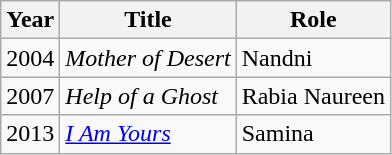<table class="wikitable sortable plainrowheaders">
<tr style="text-align:center;">
<th scope="col">Year</th>
<th scope="col">Title</th>
<th scope="col">Role</th>
</tr>
<tr>
<td>2004</td>
<td><em>Mother of Desert</em></td>
<td>Nandni</td>
</tr>
<tr>
<td>2007</td>
<td><em>Help of a Ghost </em></td>
<td>Rabia Naureen</td>
</tr>
<tr>
<td>2013</td>
<td><em><a href='#'>I Am Yours</a></em></td>
<td>Samina</td>
</tr>
</table>
